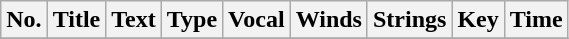<table class="wikitable plainrowheaders">
<tr>
<th scope="col">No.</th>
<th scope="col">Title</th>
<th scope="col">Text</th>
<th scope="col">Type</th>
<th scope="col">Vocal</th>
<th scope="col">Winds</th>
<th scope="col">Strings</th>
<th scope="col">Key</th>
<th scope="col">Time</th>
</tr>
<tr>
</tr>
</table>
